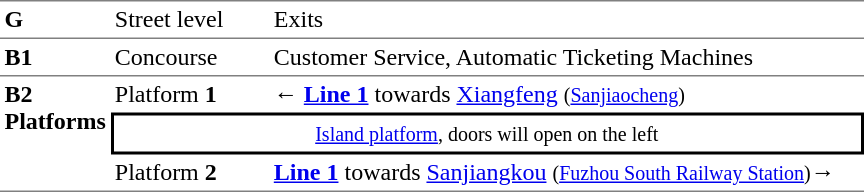<table border="0" cellspacing="0" cellpadding="3">
<tr>
<td style="border-top:solid 1px gray;" width="50" valign="top"><strong>G</strong></td>
<td style="border-top:solid 1px gray;" width="100" valign="top">Street level</td>
<td style="border-top:solid 1px gray;" width="390" valign="top">Exits</td>
</tr>
<tr>
<td style="border-bottom:solid 1px gray; border-top:solid 1px gray;" valign="top" width="50"><strong>B1</strong></td>
<td style="border-bottom:solid 1px gray; border-top:solid 1px gray;" valign="top" width="100">Concourse</td>
<td style="border-bottom:solid 1px gray; border-top:solid 1px gray;" valign="top" width="390">Customer Service, Automatic Ticketing Machines</td>
</tr>
<tr>
<td rowspan="3" style="border-bottom:solid 1px gray;" valign="top"><strong>B2<br>Platforms</strong></td>
<td>Platform <strong>1</strong></td>
<td>← <a href='#'><span><span><strong>Line 1</strong></span></span></a> towards <a href='#'>Xiangfeng</a> <small>(<a href='#'>Sanjiaocheng</a>)</small></td>
</tr>
<tr>
<td colspan="2" style="border-right:solid 2px black;border-left:solid 2px black;border-top:solid 2px black;border-bottom:solid 2px black;text-align:center;"><small><a href='#'>Island platform</a>, doors will open on the left</small></td>
</tr>
<tr>
<td style="border-bottom:solid 1px gray;">Platform <strong>2</strong></td>
<td style="border-bottom:solid 1px gray;"> <a href='#'><span><span><strong>Line 1</strong></span></span></a>  towards <a href='#'>Sanjiangkou</a> <small>(<a href='#'>Fuzhou South Railway Station</a>)</small>→</td>
</tr>
<tr>
</tr>
</table>
